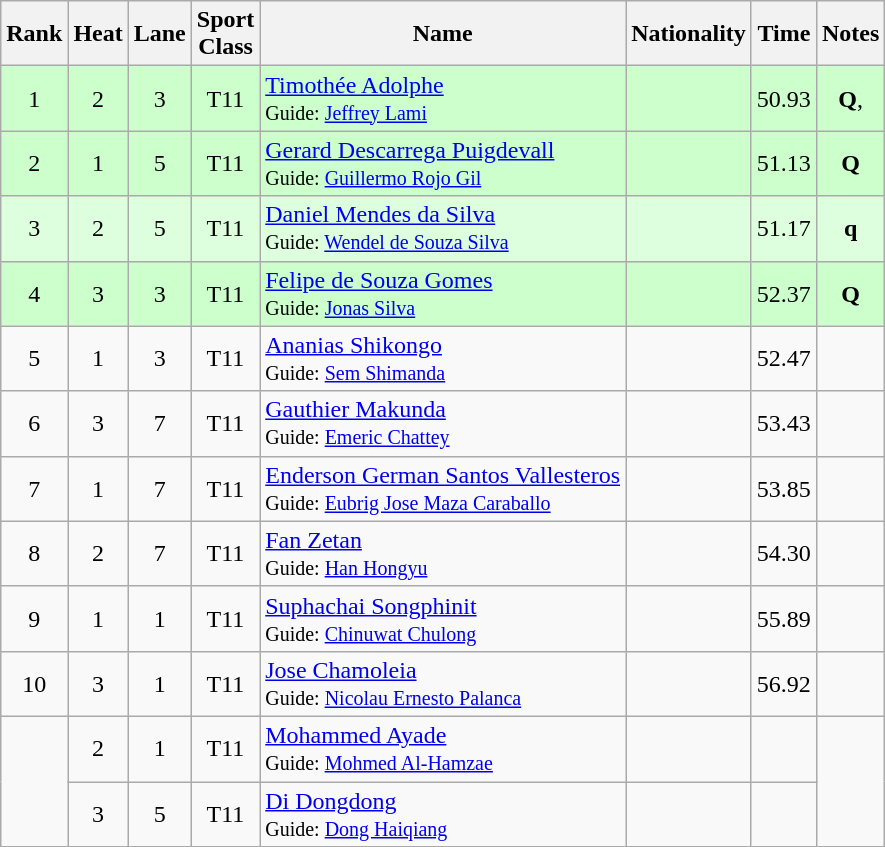<table class="wikitable sortable" style="text-align:center">
<tr>
<th>Rank</th>
<th>Heat</th>
<th>Lane</th>
<th>Sport<br>Class</th>
<th>Name</th>
<th>Nationality</th>
<th>Time</th>
<th>Notes</th>
</tr>
<tr bgcolor="ccffcc">
<td>1</td>
<td>2</td>
<td>3</td>
<td>T11</td>
<td align="left"><a href='#'>Timothée Adolphe</a><br><small>Guide: <a href='#'>Jeffrey Lami</a></small></td>
<td align="left"></td>
<td>50.93</td>
<td><strong>Q</strong>, </td>
</tr>
<tr bgcolor="ccffcc">
<td>2</td>
<td>1</td>
<td>5</td>
<td>T11</td>
<td align="left"><a href='#'>Gerard Descarrega Puigdevall</a><br><small>Guide: <a href='#'>Guillermo Rojo Gil</a></small></td>
<td align="left"></td>
<td>51.13</td>
<td><strong>Q</strong></td>
</tr>
<tr bgcolor="ddffdd">
<td>3</td>
<td>2</td>
<td>5</td>
<td>T11</td>
<td align="left"><a href='#'>Daniel Mendes da Silva</a><br><small>Guide: <a href='#'>Wendel de Souza Silva</a></small></td>
<td align="left"></td>
<td>51.17</td>
<td><strong>q</strong></td>
</tr>
<tr bgcolor="ccffcc">
<td>4</td>
<td>3</td>
<td>3</td>
<td>T11</td>
<td align="left"><a href='#'>Felipe de Souza Gomes</a><br><small>Guide: <a href='#'>Jonas Silva</a></small></td>
<td align="left"></td>
<td>52.37</td>
<td><strong>Q</strong></td>
</tr>
<tr>
<td>5</td>
<td>1</td>
<td>3</td>
<td>T11</td>
<td align="left"><a href='#'>Ananias Shikongo</a><br><small>Guide: <a href='#'>Sem Shimanda</a></small></td>
<td align="left"></td>
<td>52.47</td>
<td></td>
</tr>
<tr>
<td>6</td>
<td>3</td>
<td>7</td>
<td>T11</td>
<td align="left"><a href='#'>Gauthier Makunda</a><br><small>Guide: <a href='#'>Emeric Chattey</a></small></td>
<td align="left"></td>
<td>53.43</td>
<td></td>
</tr>
<tr>
<td>7</td>
<td>1</td>
<td>7</td>
<td>T11</td>
<td align="left"><a href='#'>Enderson German Santos Vallesteros</a><br><small>Guide: <a href='#'>Eubrig Jose Maza Caraballo</a></small></td>
<td align="left"></td>
<td>53.85</td>
<td></td>
</tr>
<tr>
<td>8</td>
<td>2</td>
<td>7</td>
<td>T11</td>
<td align="left"><a href='#'>Fan Zetan</a><br><small>Guide: <a href='#'>Han Hongyu</a></small></td>
<td align="left"></td>
<td>54.30</td>
<td></td>
</tr>
<tr>
<td>9</td>
<td>1</td>
<td>1</td>
<td>T11</td>
<td align="left"><a href='#'>Suphachai Songphinit</a><br><small>Guide: <a href='#'>Chinuwat Chulong</a></small></td>
<td align="left"></td>
<td>55.89</td>
<td></td>
</tr>
<tr>
<td>10</td>
<td>3</td>
<td>1</td>
<td>T11</td>
<td align="left"><a href='#'>Jose Chamoleia</a><br><small>Guide: <a href='#'>Nicolau Ernesto Palanca</a></small></td>
<td align="left"></td>
<td>56.92</td>
<td></td>
</tr>
<tr>
<td rowspan="2"></td>
<td>2</td>
<td>1</td>
<td>T11</td>
<td align="left"><a href='#'>Mohammed Ayade</a><br><small>Guide: <a href='#'>Mohmed Al-Hamzae</a></small></td>
<td align="left"></td>
<td></td>
</tr>
<tr>
<td>3</td>
<td>5</td>
<td>T11</td>
<td align="left"><a href='#'>Di Dongdong</a><br><small>Guide: <a href='#'>Dong Haiqiang</a></small></td>
<td align="left"></td>
<td></td>
</tr>
</table>
